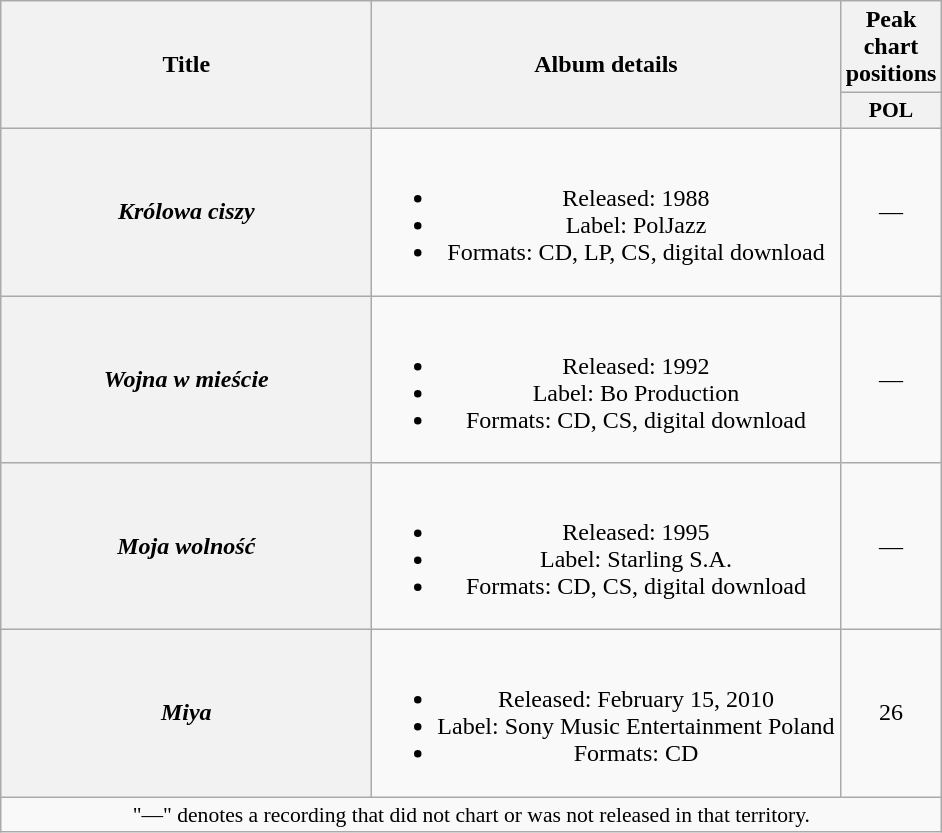<table class="wikitable plainrowheaders" style="text-align:center;">
<tr>
<th scope="col" rowspan="2" style="width:15em;">Title</th>
<th scope="col" rowspan="2">Album details</th>
<th scope="col" colspan="1">Peak chart positions</th>
</tr>
<tr>
<th scope="col" style="width:3em;font-size:90%;">POL<br></th>
</tr>
<tr>
<th scope="row"><em>Królowa ciszy</em></th>
<td><br><ul><li>Released: 1988</li><li>Label: PolJazz</li><li>Formats: CD, LP, CS, digital download</li></ul></td>
<td>—</td>
</tr>
<tr>
<th scope="row"><em>Wojna w mieście</em></th>
<td><br><ul><li>Released: 1992</li><li>Label: Bo Production</li><li>Formats: CD, CS, digital download</li></ul></td>
<td>—</td>
</tr>
<tr>
<th scope="row"><em>Moja wolność</em></th>
<td><br><ul><li>Released: 1995</li><li>Label: Starling S.A.</li><li>Formats: CD, CS, digital download</li></ul></td>
<td>—</td>
</tr>
<tr>
<th scope="row"><em>Miya</em></th>
<td><br><ul><li>Released: February 15, 2010</li><li>Label: Sony Music Entertainment Poland</li><li>Formats: CD</li></ul></td>
<td>26</td>
</tr>
<tr>
<td colspan="20" style="font-size:90%">"—" denotes a recording that did not chart or was not released in that territory.</td>
</tr>
</table>
